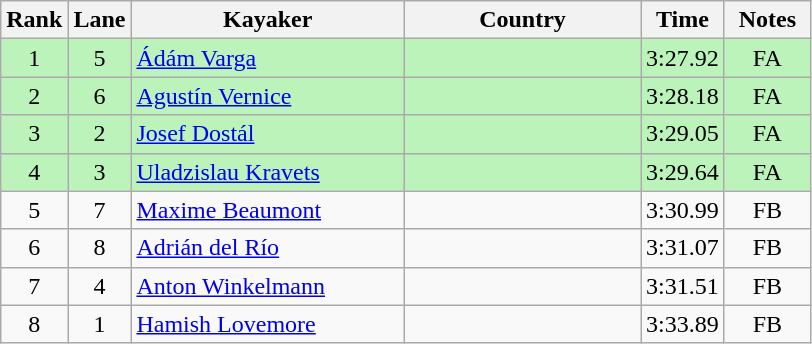<table class="wikitable sortable" style="text-align:center;">
<tr>
<th width=30>Rank</th>
<th width=30>Lane</th>
<th width=175>Kayaker</th>
<th width=150>Country</th>
<th width=30>Time</th>
<th width=50>Notes</th>
</tr>
<tr bgcolor=bbf3bb>
<td>1</td>
<td>5</td>
<td align=left><a href='#'>Ádám Varga</a></td>
<td align=left></td>
<td>3:27.92</td>
<td>FA</td>
</tr>
<tr bgcolor=bbf3bb>
<td>2</td>
<td>6</td>
<td align=left><a href='#'>Agustín Vernice</a></td>
<td align=left></td>
<td>3:28.18</td>
<td>FA</td>
</tr>
<tr bgcolor=bbf3bb>
<td>3</td>
<td>2</td>
<td align=left><a href='#'>Josef Dostál</a></td>
<td align=left></td>
<td>3:29.05</td>
<td>FA</td>
</tr>
<tr bgcolor=bbf3bb>
<td>4</td>
<td>3</td>
<td align=left><a href='#'>Uladzislau Kravets</a></td>
<td align=left></td>
<td>3:29.64</td>
<td>FA</td>
</tr>
<tr>
<td>5</td>
<td>7</td>
<td align=left><a href='#'>Maxime Beaumont</a></td>
<td align=left></td>
<td>3:30.99</td>
<td>FB</td>
</tr>
<tr>
<td>6</td>
<td>8</td>
<td align=left><a href='#'>Adrián del Río</a></td>
<td align=left></td>
<td>3:31.07</td>
<td>FB</td>
</tr>
<tr>
<td>7</td>
<td>4</td>
<td align=left><a href='#'>Anton Winkelmann</a></td>
<td align=left></td>
<td>3:31.51</td>
<td>FB</td>
</tr>
<tr>
<td>8</td>
<td>1</td>
<td align=left><a href='#'>Hamish Lovemore</a></td>
<td align=left></td>
<td>3:33.89</td>
<td>FB</td>
</tr>
</table>
